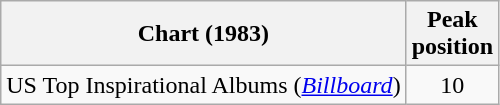<table class="wikitable">
<tr>
<th>Chart (1983)</th>
<th>Peak<br>position</th>
</tr>
<tr>
<td>US Top Inspirational Albums (<em><a href='#'>Billboard</a></em>)</td>
<td style="text-align:center;">10</td>
</tr>
</table>
